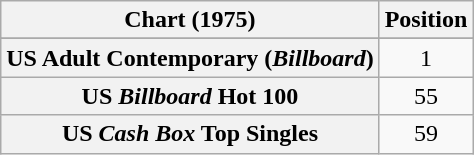<table class="wikitable sortable plainrowheaders" style="text-align:center">
<tr>
<th scope="col">Chart (1975)</th>
<th scope="col">Position</th>
</tr>
<tr>
</tr>
<tr>
</tr>
<tr>
<th scope="row">US Adult Contemporary (<em>Billboard</em>)</th>
<td>1</td>
</tr>
<tr>
<th scope="row">US <em>Billboard</em> Hot 100</th>
<td>55</td>
</tr>
<tr>
<th scope="row">US <em>Cash Box</em> Top Singles</th>
<td>59</td>
</tr>
</table>
